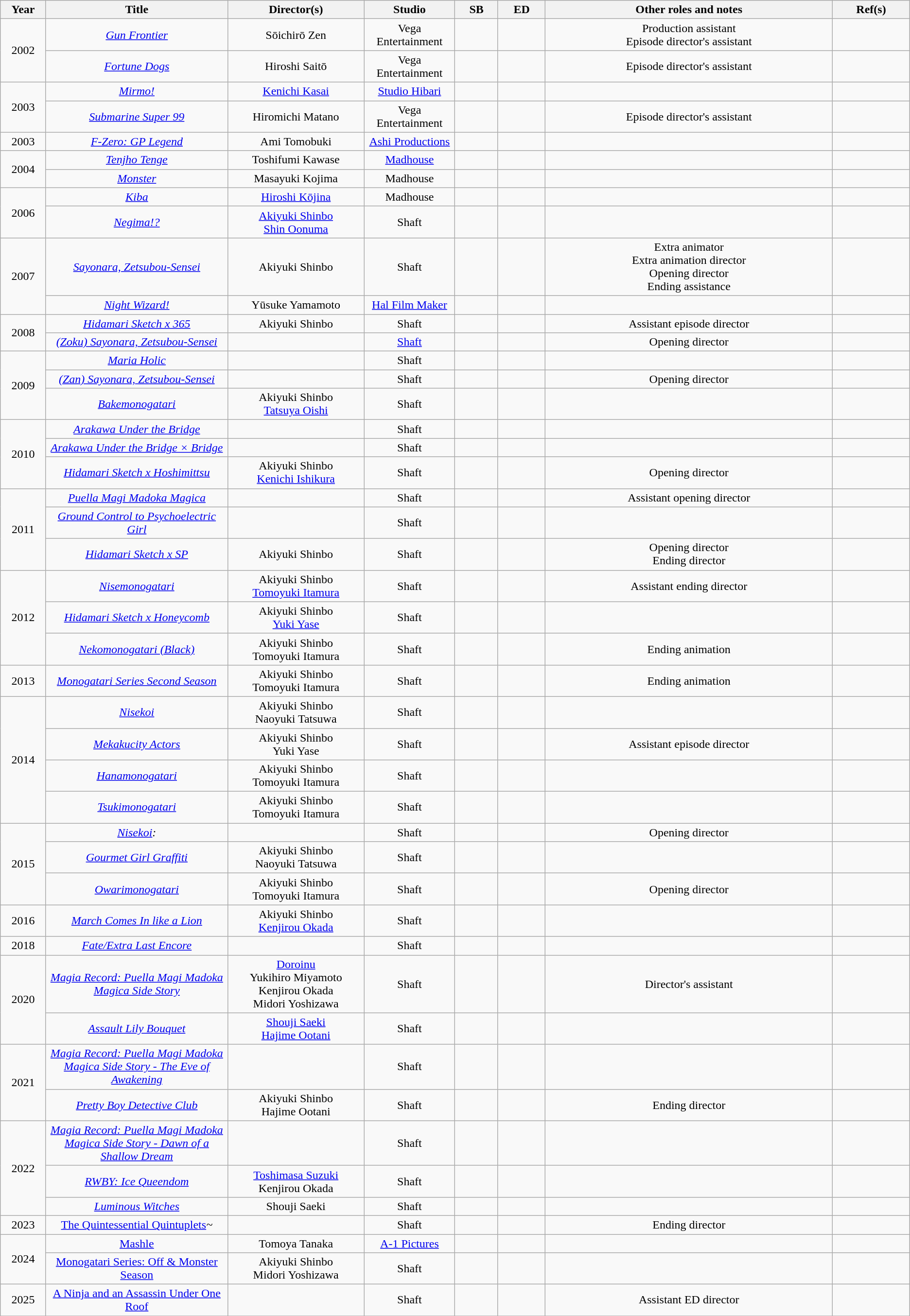<table class="wikitable sortable" style="text-align:center; margin=auto; ">
<tr>
<th scope="col" width=5%>Year</th>
<th scope="col" width=20%>Title</th>
<th scope="col" width=15%>Director(s)</th>
<th scope="col" width=10%>Studio</th>
<th scope="col" class="unsortable">SB</th>
<th scope="col" class="unsortable">ED</th>
<th scope="col" class="unsortable">Other roles and notes</th>
<th scope="col" class="unsortable">Ref(s)</th>
</tr>
<tr>
<td rowspan="2">2002</td>
<td><em><a href='#'>Gun Frontier</a></em></td>
<td>Sōichirō Zen</td>
<td>Vega Entertainment</td>
<td></td>
<td></td>
<td>Production assistant<br>Episode director's assistant</td>
<td></td>
</tr>
<tr>
<td><em><a href='#'>Fortune Dogs</a></em></td>
<td>Hiroshi Saitō</td>
<td>Vega Entertainment</td>
<td></td>
<td></td>
<td>Episode director's assistant</td>
<td></td>
</tr>
<tr>
<td rowspan="2">2003</td>
<td><em><a href='#'>Mirmo!</a></em></td>
<td><a href='#'>Kenichi Kasai</a></td>
<td><a href='#'>Studio Hibari</a></td>
<td></td>
<td></td>
<td></td>
<td></td>
</tr>
<tr>
<td><em><a href='#'>Submarine Super 99</a></em></td>
<td>Hiromichi Matano</td>
<td>Vega Entertainment</td>
<td></td>
<td></td>
<td>Episode director's assistant</td>
<td></td>
</tr>
<tr>
<td>2003</td>
<td><em><a href='#'>F-Zero: GP Legend</a></em></td>
<td>Ami Tomobuki</td>
<td><a href='#'>Ashi Productions</a></td>
<td></td>
<td></td>
<td></td>
<td></td>
</tr>
<tr>
<td rowspan="2">2004</td>
<td><em><a href='#'>Tenjho Tenge</a></em></td>
<td>Toshifumi Kawase</td>
<td><a href='#'>Madhouse</a></td>
<td></td>
<td></td>
<td></td>
<td></td>
</tr>
<tr>
<td><em><a href='#'>Monster</a></em></td>
<td>Masayuki Kojima</td>
<td>Madhouse</td>
<td></td>
<td></td>
<td></td>
<td></td>
</tr>
<tr>
<td rowspan="2">2006</td>
<td><em><a href='#'>Kiba</a></em></td>
<td><a href='#'>Hiroshi Kōjina</a></td>
<td>Madhouse</td>
<td></td>
<td></td>
<td></td>
<td></td>
</tr>
<tr>
<td><em><a href='#'>Negima!?</a></em></td>
<td><a href='#'>Akiyuki Shinbo</a><br><a href='#'>Shin Oonuma</a> </td>
<td>Shaft</td>
<td></td>
<td></td>
<td></td>
<td></td>
</tr>
<tr>
<td rowspan="2">2007</td>
<td><em><a href='#'>Sayonara, Zetsubou-Sensei</a></em></td>
<td>Akiyuki Shinbo</td>
<td>Shaft</td>
<td></td>
<td></td>
<td>Extra animator<br>Extra animation director<br>Opening director<br>Ending assistance</td>
<td><br></td>
</tr>
<tr>
<td><em><a href='#'>Night Wizard!</a></em></td>
<td>Yūsuke Yamamoto</td>
<td><a href='#'>Hal Film Maker</a></td>
<td></td>
<td></td>
<td></td>
<td></td>
</tr>
<tr>
<td rowspan="2">2008</td>
<td><em><a href='#'>Hidamari Sketch x 365</a></em></td>
<td>Akiyuki Shinbo</td>
<td>Shaft</td>
<td></td>
<td></td>
<td>Assistant episode director</td>
<td></td>
</tr>
<tr>
<td><em><a href='#'>(Zoku) Sayonara, Zetsubou-Sensei</a></em></td>
<td></td>
<td><a href='#'>Shaft</a></td>
<td></td>
<td></td>
<td>Opening director</td>
<td><br></td>
</tr>
<tr>
<td rowspan="3">2009</td>
<td><em><a href='#'>Maria Holic</a></em></td>
<td></td>
<td>Shaft</td>
<td></td>
<td></td>
<td></td>
<td></td>
</tr>
<tr>
<td><em><a href='#'>(Zan) Sayonara, Zetsubou-Sensei</a></em></td>
<td></td>
<td>Shaft</td>
<td></td>
<td></td>
<td>Opening director</td>
<td></td>
</tr>
<tr>
<td><em><a href='#'>Bakemonogatari</a></em></td>
<td>Akiyuki Shinbo<br><a href='#'>Tatsuya Oishi</a> </td>
<td>Shaft</td>
<td></td>
<td></td>
<td></td>
<td></td>
</tr>
<tr>
<td rowspan="3">2010</td>
<td><em><a href='#'>Arakawa Under the Bridge</a></em></td>
<td></td>
<td>Shaft</td>
<td></td>
<td></td>
<td></td>
<td></td>
</tr>
<tr>
<td><em><a href='#'>Arakawa Under the Bridge × Bridge</a></em></td>
<td></td>
<td>Shaft</td>
<td></td>
<td></td>
<td></td>
<td></td>
</tr>
<tr>
<td><em><a href='#'>Hidamari Sketch x Hoshimittsu</a></em></td>
<td>Akiyuki Shinbo<br><a href='#'>Kenichi Ishikura</a> </td>
<td>Shaft</td>
<td></td>
<td></td>
<td>Opening director</td>
<td></td>
</tr>
<tr>
<td rowspan="3">2011</td>
<td><em><a href='#'>Puella Magi Madoka Magica</a></em></td>
<td></td>
<td>Shaft</td>
<td></td>
<td></td>
<td>Assistant opening director</td>
<td></td>
</tr>
<tr>
<td><em><a href='#'>Ground Control to Psychoelectric Girl</a></em></td>
<td></td>
<td>Shaft</td>
<td></td>
<td></td>
<td></td>
<td></td>
</tr>
<tr>
<td><em><a href='#'>Hidamari Sketch x SP</a></em></td>
<td>Akiyuki Shinbo</td>
<td>Shaft</td>
<td></td>
<td></td>
<td>Opening director<br>Ending director</td>
<td></td>
</tr>
<tr>
<td rowspan="3">2012</td>
<td><em><a href='#'>Nisemonogatari</a></em></td>
<td>Akiyuki Shinbo<br><a href='#'>Tomoyuki Itamura</a> </td>
<td>Shaft</td>
<td></td>
<td></td>
<td>Assistant ending director</td>
<td></td>
</tr>
<tr>
<td><em><a href='#'>Hidamari Sketch x Honeycomb</a></em></td>
<td>Akiyuki Shinbo<br><a href='#'>Yuki Yase</a> </td>
<td>Shaft</td>
<td></td>
<td></td>
<td></td>
<td></td>
</tr>
<tr>
<td><em><a href='#'>Nekomonogatari (Black)</a></em></td>
<td>Akiyuki Shinbo <br>Tomoyuki Itamura</td>
<td>Shaft</td>
<td></td>
<td></td>
<td>Ending animation</td>
<td></td>
</tr>
<tr>
<td>2013</td>
<td><em><a href='#'>Monogatari Series Second Season</a></em></td>
<td>Akiyuki Shinbo <br>Tomoyuki Itamura</td>
<td>Shaft</td>
<td></td>
<td></td>
<td>Ending animation</td>
<td></td>
</tr>
<tr>
<td rowspan="4">2014</td>
<td><em><a href='#'>Nisekoi</a></em></td>
<td>Akiyuki Shinbo <br>Naoyuki Tatsuwa</td>
<td>Shaft</td>
<td></td>
<td></td>
<td></td>
<td></td>
</tr>
<tr>
<td><em><a href='#'>Mekakucity Actors</a></em></td>
<td>Akiyuki Shinbo <br>Yuki Yase</td>
<td>Shaft</td>
<td></td>
<td></td>
<td>Assistant episode director</td>
<td></td>
</tr>
<tr>
<td><em><a href='#'>Hanamonogatari</a></em></td>
<td>Akiyuki Shinbo <br>Tomoyuki Itamura</td>
<td>Shaft</td>
<td></td>
<td></td>
<td></td>
<td></td>
</tr>
<tr>
<td><em><a href='#'>Tsukimonogatari</a></em></td>
<td>Akiyuki Shinbo <br>Tomoyuki Itamura</td>
<td>Shaft</td>
<td></td>
<td></td>
<td></td>
<td></td>
</tr>
<tr>
<td rowspan="3">2015</td>
<td><em><a href='#'>Nisekoi</a>:</em></td>
<td></td>
<td>Shaft</td>
<td></td>
<td></td>
<td>Opening director</td>
<td></td>
</tr>
<tr>
<td><em><a href='#'>Gourmet Girl Graffiti</a></em></td>
<td>Akiyuki Shinbo <br>Naoyuki Tatsuwa</td>
<td>Shaft</td>
<td></td>
<td></td>
<td></td>
<td></td>
</tr>
<tr>
<td><em><a href='#'>Owarimonogatari</a></em></td>
<td>Akiyuki Shinbo <br>Tomoyuki Itamura</td>
<td>Shaft</td>
<td></td>
<td></td>
<td>Opening director</td>
<td></td>
</tr>
<tr>
<td>2016</td>
<td><em><a href='#'>March Comes In like a Lion</a></em></td>
<td>Akiyuki Shinbo<br><a href='#'>Kenjirou Okada</a> </td>
<td>Shaft</td>
<td></td>
<td></td>
<td></td>
<td></td>
</tr>
<tr>
<td>2018</td>
<td><em><a href='#'>Fate/Extra Last Encore</a></em></td>
<td></td>
<td>Shaft</td>
<td></td>
<td></td>
<td></td>
<td></td>
</tr>
<tr>
<td rowspan="2">2020</td>
<td><em><a href='#'>Magia Record: Puella Magi Madoka Magica Side Story</a></em></td>
<td {{yes><a href='#'>Doroinu</a> <br>Yukihiro Miyamoto<br>Kenjirou Okada<br>Midori Yoshizawa</td>
<td>Shaft</td>
<td></td>
<td></td>
<td>Director's assistant</td>
<td><br></td>
</tr>
<tr>
<td><em><a href='#'>Assault Lily Bouquet</a></em></td>
<td><a href='#'>Shouji Saeki</a><br><a href='#'>Hajime Ootani</a> </td>
<td>Shaft</td>
<td></td>
<td></td>
<td></td>
<td></td>
</tr>
<tr>
<td rowspan="2">2021</td>
<td><em><a href='#'>Magia Record: Puella Magi Madoka Magica Side Story - The Eve of Awakening</a></em></td>
<td></td>
<td>Shaft</td>
<td></td>
<td></td>
<td></td>
<td></td>
</tr>
<tr>
<td><em><a href='#'>Pretty Boy Detective Club</a></em></td>
<td>Akiyuki Shinbo <br>Hajime Ootani</td>
<td>Shaft</td>
<td></td>
<td></td>
<td>Ending director</td>
<td></td>
</tr>
<tr>
<td rowspan="3">2022</td>
<td><em><a href='#'>Magia Record: Puella Magi Madoka Magica Side Story - Dawn of a Shallow Dream</a></em></td>
<td></td>
<td>Shaft</td>
<td></td>
<td></td>
<td></td>
<td></td>
</tr>
<tr>
<td><em><a href='#'>RWBY: Ice Queendom</a></em></td>
<td><a href='#'>Toshimasa Suzuki</a><br>Kenjirou Okada </td>
<td>Shaft</td>
<td></td>
<td></td>
<td></td>
<td></td>
</tr>
<tr>
<td><em><a href='#'>Luminous Witches</a></td>
<td>Shouji Saeki</td>
<td>Shaft</td>
<td></td>
<td></td>
<td></td>
<td></td>
</tr>
<tr>
<td>2023</td>
<td></em><a href='#'>The Quintessential Quintuplets</a><em>~</td>
<td></td>
<td>Shaft</td>
<td></td>
<td></td>
<td>Ending director</td>
<td></td>
</tr>
<tr>
<td rowspan="2">2024</td>
<td></em><a href='#'>Mashle</a><em></td>
<td>Tomoya Tanaka</td>
<td><a href='#'>A-1 Pictures</a></td>
<td></td>
<td></td>
<td></td>
<td></td>
</tr>
<tr>
<td></em><a href='#'>Monogatari Series: Off & Monster Season</a><em></td>
<td>Akiyuki Shinbo <br>Midori Yoshizawa</td>
<td>Shaft</td>
<td></td>
<td></td>
<td></td>
<td></td>
</tr>
<tr>
<td>2025</td>
<td></em><a href='#'>A Ninja and an Assassin Under One Roof</a><em></td>
<td></td>
<td>Shaft</td>
<td></td>
<td></td>
<td>Assistant ED director</td>
<td></td>
</tr>
<tr>
</tr>
</table>
